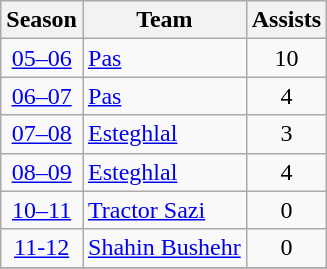<table class="wikitable" style="text-align: center;">
<tr>
<th>Season</th>
<th>Team</th>
<th>Assists</th>
</tr>
<tr>
<td><a href='#'>05–06</a></td>
<td align="left"><a href='#'>Pas</a></td>
<td>10</td>
</tr>
<tr>
<td><a href='#'>06–07</a></td>
<td align="left"><a href='#'>Pas</a></td>
<td>4</td>
</tr>
<tr>
<td><a href='#'>07–08</a></td>
<td align="left"><a href='#'>Esteghlal</a></td>
<td>3</td>
</tr>
<tr>
<td><a href='#'>08–09</a></td>
<td align="left"><a href='#'>Esteghlal</a></td>
<td>4</td>
</tr>
<tr>
<td><a href='#'>10–11</a></td>
<td align="left"><a href='#'>Tractor Sazi</a></td>
<td>0</td>
</tr>
<tr>
<td><a href='#'>11-12</a></td>
<td align="left"><a href='#'>Shahin Bushehr</a></td>
<td>0</td>
</tr>
<tr>
</tr>
</table>
